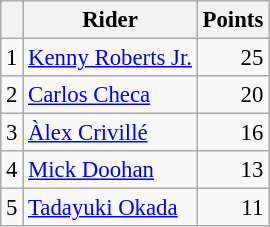<table class="wikitable" style="font-size: 95%;">
<tr>
<th></th>
<th>Rider</th>
<th>Points</th>
</tr>
<tr>
<td align=center>1</td>
<td> <a href='#'>Kenny Roberts Jr.</a></td>
<td align=right>25</td>
</tr>
<tr>
<td align=center>2</td>
<td> <a href='#'>Carlos Checa</a></td>
<td align=right>20</td>
</tr>
<tr>
<td align=center>3</td>
<td> <a href='#'>Àlex Crivillé</a></td>
<td align=right>16</td>
</tr>
<tr>
<td align=center>4</td>
<td> <a href='#'>Mick Doohan</a></td>
<td align=right>13</td>
</tr>
<tr>
<td align=center>5</td>
<td> <a href='#'>Tadayuki Okada</a></td>
<td align=right>11</td>
</tr>
</table>
